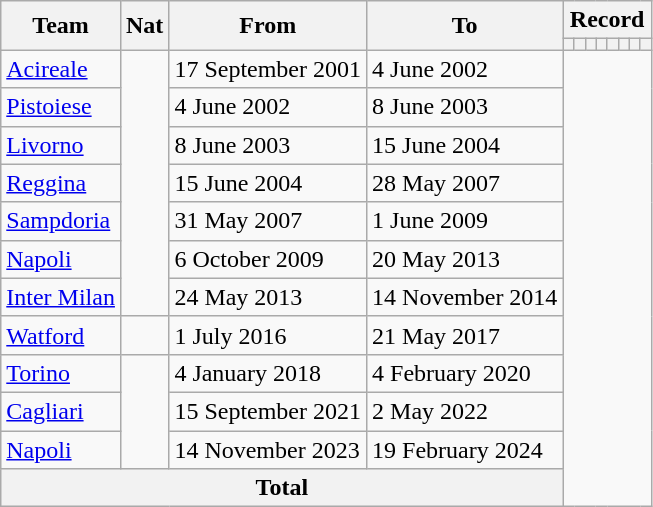<table class="wikitable" style="text-align: center">
<tr>
<th rowspan=2>Team</th>
<th rowspan=2>Nat</th>
<th rowspan=2>From</th>
<th rowspan=2>To</th>
<th colspan=8>Record</th>
</tr>
<tr>
<th></th>
<th></th>
<th></th>
<th></th>
<th></th>
<th></th>
<th></th>
<th></th>
</tr>
<tr>
<td align="left"><a href='#'>Acireale</a></td>
<td rowspan=7></td>
<td align="left">17 September 2001</td>
<td align="left">4 June 2002<br></td>
</tr>
<tr>
<td align="left"><a href='#'>Pistoiese</a></td>
<td align="left">4 June 2002</td>
<td align="left">8 June 2003<br></td>
</tr>
<tr>
<td align="left"><a href='#'>Livorno</a></td>
<td align="left">8 June 2003</td>
<td align="left">15 June 2004<br></td>
</tr>
<tr>
<td align="left"><a href='#'>Reggina</a></td>
<td align="left">15 June 2004</td>
<td align="left">28 May 2007<br></td>
</tr>
<tr>
<td align="left"><a href='#'>Sampdoria</a></td>
<td align="left">31 May 2007</td>
<td align="left">1 June 2009<br></td>
</tr>
<tr>
<td align="left"><a href='#'>Napoli</a></td>
<td align="left">6 October 2009</td>
<td align="left">20 May 2013<br></td>
</tr>
<tr>
<td align="left"><a href='#'>Inter Milan</a></td>
<td align="left">24 May 2013</td>
<td align="left">14 November 2014<br></td>
</tr>
<tr>
<td align="left"><a href='#'>Watford</a></td>
<td></td>
<td align="left">1 July 2016</td>
<td align="left">21 May 2017<br></td>
</tr>
<tr>
<td align="left"><a href='#'>Torino</a></td>
<td rowspan=3></td>
<td align="left">4 January 2018</td>
<td align="left">4 February 2020<br></td>
</tr>
<tr>
<td align="left"><a href='#'>Cagliari</a></td>
<td align="left">15 September 2021</td>
<td align="left">2 May 2022<br></td>
</tr>
<tr>
<td align="left"><a href='#'>Napoli</a></td>
<td align="left">14 November 2023</td>
<td align="left">19 February 2024<br></td>
</tr>
<tr>
<th colspan=4>Total<br></th>
</tr>
</table>
